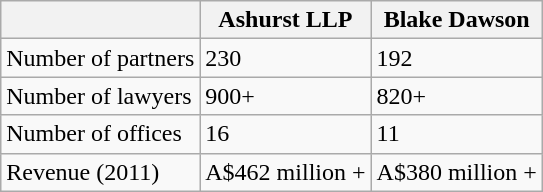<table class="wikitable">
<tr>
<th></th>
<th>Ashurst LLP</th>
<th>Blake Dawson</th>
</tr>
<tr>
<td>Number of partners</td>
<td>230</td>
<td>192</td>
</tr>
<tr>
<td>Number of lawyers</td>
<td>900+</td>
<td>820+</td>
</tr>
<tr>
<td>Number of offices</td>
<td>16</td>
<td>11</td>
</tr>
<tr>
<td>Revenue (2011)</td>
<td>A$462 million +</td>
<td>A$380 million +</td>
</tr>
</table>
